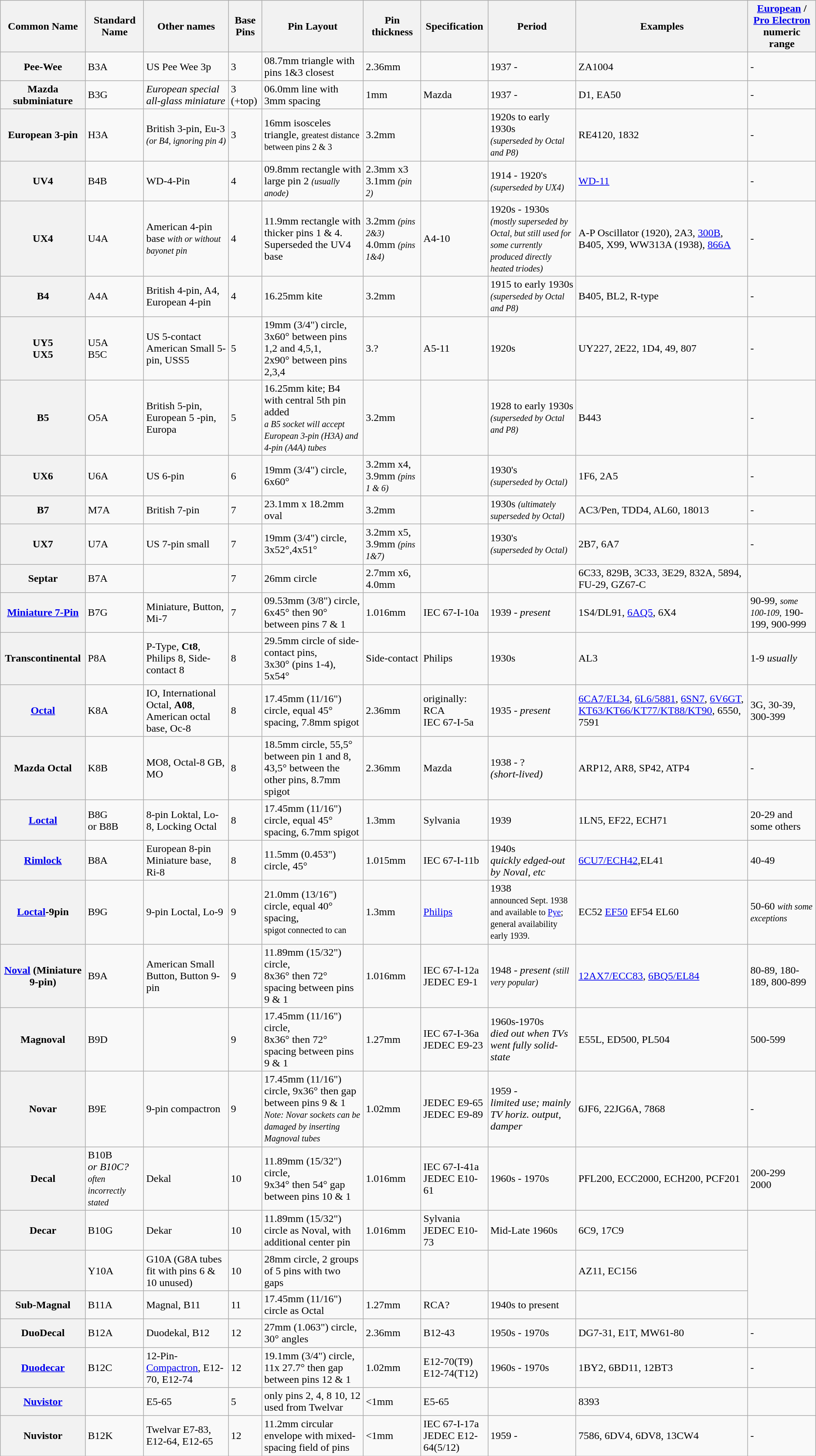<table class="wikitable sortable">
<tr>
<th>Common Name</th>
<th>Standard Name</th>
<th>Other names</th>
<th data-sort-type="number">Base Pins</th>
<th>Pin Layout</th>
<th data-sort-type="text">Pin thickness</th>
<th>Specification</th>
<th data-sort-type="number">Period</th>
<th>Examples</th>
<th><a href='#'>European</a> / <a href='#'>Pro Electron</a> numeric range</th>
</tr>
<tr>
<th>Pee-Wee</th>
<td>B3A</td>
<td>US Pee Wee 3p</td>
<td>3</td>
<td>08.7mm triangle with pins 1&3 closest</td>
<td>2.36mm</td>
<td></td>
<td>1937 -</td>
<td>ZA1004</td>
<td>-</td>
</tr>
<tr>
<th>Mazda subminiature</th>
<td>B3G</td>
<td><em>European special all-glass miniature</em></td>
<td>3 (+top)</td>
<td>06.0mm line with 3mm spacing</td>
<td>1mm</td>
<td>Mazda</td>
<td>1937 -</td>
<td>D1, EA50</td>
<td>-</td>
</tr>
<tr>
<th>European 3-pin</th>
<td>H3A</td>
<td>British 3-pin, Eu-3<br> <small><em>(or B4, ignoring pin 4)</em></small></td>
<td>3</td>
<td>16mm isosceles triangle, <small>greatest distance between pins 2 & 3</small></td>
<td>3.2mm</td>
<td></td>
<td>1920s to early 1930s<br> <small><em>(superseded by Octal and P8)</em></small></td>
<td>RE4120, 1832</td>
<td>-</td>
</tr>
<tr>
<th>UV4</th>
<td>B4B</td>
<td>WD-4-Pin</td>
<td>4</td>
<td>09.8mm rectangle with large pin 2 <small><em>(usually anode)</em></small></td>
<td>2.3mm x3 <br>3.1mm  <small><em>(pin 2)</em></small></td>
<td></td>
<td>1914 - 1920's <br> <small><em>(superseded by UX4)</em></small></td>
<td><a href='#'>WD-11</a></td>
<td>-</td>
</tr>
<tr>
<th>UX4</th>
<td>U4A</td>
<td>American 4-pin base <small><em>with or without bayonet pin</em></small></td>
<td>4</td>
<td>11.9mm rectangle with thicker pins 1 & 4.<br> Superseded the UV4 base</td>
<td>3.2mm <small><em>(pins 2&3)</em></small><br> 4.0mm <small><em>(pins 1&4)</em></small></td>
<td>A4-10</td>
<td>1920s - 1930s<br> <small><em>(mostly superseded by Octal, but still used for some currently produced directly heated triodes)</em></small></td>
<td>A-P Oscillator (1920), 2A3, <a href='#'>300B</a>, B405, X99, WW313A (1938), <a href='#'>866A</a></td>
<td>-</td>
</tr>
<tr>
<th>B4</th>
<td>A4A</td>
<td>British 4-pin, A4, European 4-pin</td>
<td>4</td>
<td>16.25mm kite</td>
<td>3.2mm</td>
<td></td>
<td>1915 to early 1930s<br> <small><em>(superseded by Octal and P8)</em></small></td>
<td>B405, BL2, R-type</td>
<td>-</td>
</tr>
<tr>
<th>UY5 <br> UX5</th>
<td>U5A <br> B5C</td>
<td>US 5-contact <br> American Small 5-pin, USS5</td>
<td>5</td>
<td>19mm (3/4") circle,<br> 3x60° between pins 1,2 and 4,5,1,<br> 2x90° between pins 2,3,4  </td>
<td>3.?</td>
<td>A5-11</td>
<td>1920s</td>
<td>UY227, 2E22, 1D4, 49, 807</td>
<td>-</td>
</tr>
<tr>
<th>B5</th>
<td>O5A</td>
<td>British 5-pin, European 5 -pin, Europa</td>
<td>5</td>
<td>16.25mm kite; B4 with central 5th pin added <br> <small><em>a B5 socket will accept European 3-pin (H3A) and 4-pin (A4A) tubes</em></small></td>
<td>3.2mm</td>
<td></td>
<td>1928 to early 1930s<br> <small><em>(superseded by Octal and P8)</em></small></td>
<td>B443</td>
<td>-</td>
</tr>
<tr>
<th>UX6</th>
<td>U6A</td>
<td>US 6-pin</td>
<td>6</td>
<td>19mm (3/4") circle,<br> 6x60°</td>
<td>3.2mm x4, 3.9mm <small><em>(pins 1 & 6)</em></small></td>
<td></td>
<td>1930's<br> <small><em>(superseded by Octal)</em></small></td>
<td>1F6, 2A5</td>
<td>-</td>
</tr>
<tr>
<th>B7</th>
<td>M7A</td>
<td>British 7-pin</td>
<td>7</td>
<td>23.1mm x 18.2mm oval</td>
<td>3.2mm</td>
<td></td>
<td>1930s <small><em>(ultimately superseded by Octal)</em></small></td>
<td>AC3/Pen, TDD4, AL60, 18013</td>
<td>-</td>
</tr>
<tr>
<th>UX7</th>
<td>U7A</td>
<td>US 7-pin small</td>
<td>7</td>
<td>19mm (3/4") circle,<br> 3x52°,4x51°</td>
<td>3.2mm x5,<br>3.9mm  <small><em>(pins 1&7)</em></small></td>
<td></td>
<td>1930's<br> <small><em>(superseded by Octal)</em></small></td>
<td>2B7, 6A7</td>
<td>-</td>
</tr>
<tr>
<th>Septar</th>
<td>B7A</td>
<td></td>
<td>7</td>
<td>26mm circle</td>
<td>2.7mm x6, 4.0mm</td>
<td></td>
<td></td>
<td>6C33, 829B, 3C33, 3E29, 832A, 5894, FU-29, GZ67-C</td>
<td></td>
</tr>
<tr>
<th><a href='#'>Miniature 7-Pin</a></th>
<td>B7G</td>
<td>Miniature, Button, Mi-7</td>
<td>7</td>
<td>09.53mm (3/8") circle,<br> 6x45° then 90° between pins 7 & 1</td>
<td>1.016mm</td>
<td>IEC 67-I-10a</td>
<td>1939 - <em>present</em></td>
<td>1S4/DL91, <a href='#'>6AQ5</a>, 6X4</td>
<td>90-99, <small><em>some 100-109</em>,</small> 190-199, 900-999</td>
</tr>
<tr>
<th>Transcontinental</th>
<td>P8A</td>
<td>P-Type, <strong>Ct8</strong>, Philips 8, Side-contact 8</td>
<td>8</td>
<td>29.5mm circle of side-contact pins,<br> 3x30° (pins 1-4),<br>5x54°</td>
<td>Side-contact</td>
<td>Philips</td>
<td>1930s</td>
<td>AL3</td>
<td>1-9 <em>usually</em></td>
</tr>
<tr>
<th><a href='#'>Octal</a></th>
<td>K8A</td>
<td>IO, International Octal, <strong>A08</strong>, American octal base, Oc-8</td>
<td>8</td>
<td>17.45mm (11/16") circle, equal 45° spacing, 7.8mm spigot</td>
<td>2.36mm</td>
<td>originally: RCA<br> IEC 67-I-5a</td>
<td>1935 - <em>present</em></td>
<td><a href='#'>6CA7/EL34</a>, <a href='#'>6L6/5881</a>, <a href='#'>6SN7</a>, <a href='#'>6V6GT</a>, <a href='#'>KT63/KT66/KT77/KT88/KT90</a>, 6550, 7591</td>
<td>3G, 30-39, 300-399</td>
</tr>
<tr>
<th>Mazda Octal</th>
<td>K8B</td>
<td>MO8, Octal-8 GB, MO</td>
<td>8</td>
<td>18.5mm circle, 55,5° between pin 1 and 8, 43,5° between the other pins, 8.7mm spigot</td>
<td>2.36mm</td>
<td>Mazda</td>
<td>1938 - ?<br><em>(short-lived)</em></td>
<td>ARP12, AR8, SP42, ATP4 </td>
<td>-</td>
</tr>
<tr>
<th><a href='#'>Loctal</a></th>
<td>B8G  <br>or B8B</td>
<td>8-pin Loktal, Lo-8, Locking Octal</td>
<td>8</td>
<td>17.45mm (11/16") circle, equal 45° spacing, 6.7mm spigot</td>
<td>1.3mm</td>
<td>Sylvania</td>
<td>1939</td>
<td>1LN5, EF22, ECH71</td>
<td>20-29 and some others</td>
</tr>
<tr>
<th><a href='#'>Rimlock</a></th>
<td>B8A</td>
<td>European 8-pin Miniature base, Ri-8</td>
<td>8</td>
<td>11.5mm (0.453") circle, 45°</td>
<td>1.015mm</td>
<td>IEC 67-I-11b</td>
<td>1940s <br><em>quickly edged-out by Noval, etc</em></td>
<td><a href='#'>6CU7/ECH42</a>,EL41</td>
<td>40-49</td>
</tr>
<tr>
<th><a href='#'>Loctal</a>-<strong>9</strong>pin</th>
<td>B9G</td>
<td>9-pin Loctal, Lo-9</td>
<td>9</td>
<td>21.0mm (13/16") circle, equal 40° spacing,<br><small> spigot connected to can</small></td>
<td>1.3mm</td>
<td><a href='#'>Philips</a></td>
<td>1938 <br><small>announced Sept. 1938 and available to <a href='#'>Pye</a>; general availability early 1939.</small></td>
<td>EC52 <a href='#'>EF50</a> EF54 EL60</td>
<td>50-60 <small><em>with some exceptions</em></small></td>
</tr>
<tr>
<th><a href='#'>Noval</a> (Miniature 9-pin)</th>
<td>B9A</td>
<td>American Small Button, Button 9-pin</td>
<td>9</td>
<td>11.89mm (15/32") circle,<br> 8x36° then 72° spacing between pins 9 & 1</td>
<td>1.016mm</td>
<td>IEC 67-I-12a<br>JEDEC E9-1</td>
<td>1948 - <em>present <small>(still very popular)</small></em></td>
<td><a href='#'>12AX7/ECC83</a>, <a href='#'>6BQ5/EL84</a></td>
<td>80-89, 180-189, 800-899</td>
</tr>
<tr>
<th>Magnoval</th>
<td>B9D</td>
<td></td>
<td>9</td>
<td>17.45mm (11/16") circle,<br> 8x36° then 72° spacing between pins 9 & 1</td>
<td>1.27mm</td>
<td>IEC 67-I-36a<br>JEDEC E9-23</td>
<td>1960s-1970s<br><em>died out when TVs went fully solid-state</em></td>
<td>E55L, ED500, PL504</td>
<td>500-599</td>
</tr>
<tr>
<th>Novar</th>
<td>B9E</td>
<td>9-pin compactron</td>
<td>9</td>
<td>17.45mm (11/16") circle, 9x36° then gap between pins 9 & 1 <br><small><em>Note: Novar sockets can be damaged by inserting Magnoval tubes</em></small></td>
<td>1.02mm</td>
<td>JEDEC E9-65<br>JEDEC E9-89</td>
<td>1959 - <br><em>limited use; mainly TV horiz. output, damper</em></td>
<td>6JF6, 22JG6A, 7868</td>
<td>-</td>
</tr>
<tr>
<th>Decal</th>
<td>B10B <br> <em>or B10C? <small>often incorrectly stated</small></em></td>
<td>Dekal</td>
<td>10</td>
<td>11.89mm (15/32") circle,<br> 9x34° then 54° gap between pins 10 & 1</td>
<td>1.016mm</td>
<td>IEC 67-I-41a <br>JEDEC E10-61</td>
<td>1960s - 1970s</td>
<td>PFL200, ECC2000, ECH200, PCF201</td>
<td>200-299<br>2000</td>
</tr>
<tr>
<th>Decar</th>
<td>B10G</td>
<td>Dekar</td>
<td>10</td>
<td>11.89mm (15/32") circle as Noval, with additional center pin</td>
<td>1.016mm</td>
<td>Sylvania<br>JEDEC E10-73</td>
<td>Mid-Late 1960s</td>
<td>6C9, 17C9</td>
</tr>
<tr>
<th></th>
<td>Y10A</td>
<td>G10A (G8A tubes fit with pins 6 & 10 unused)</td>
<td>10</td>
<td>28mm circle, 2 groups of 5 pins with two gaps</td>
<td></td>
<td></td>
<td></td>
<td>AZ11, EC156</td>
</tr>
<tr>
<th>Sub-Magnal</th>
<td>B11A</td>
<td>Magnal, B11</td>
<td>11</td>
<td>17.45mm (11/16") circle as Octal</td>
<td>1.27mm</td>
<td>RCA?</td>
<td>1940s to present</td>
<td></td>
</tr>
<tr>
<th>DuoDecal</th>
<td>B12A</td>
<td>Duodekal, B12</td>
<td>12</td>
<td>27mm  (1.063") circle,<br> 30° angles</td>
<td>2.36mm</td>
<td>B12-43</td>
<td>1950s - 1970s</td>
<td>DG7-31, E1T, MW61-80</td>
<td>-</td>
</tr>
<tr>
<th><a href='#'>Duodecar</a></th>
<td>B12C</td>
<td>12-Pin-<a href='#'>Compactron</a>, E12-70, E12-74</td>
<td>12</td>
<td>19.1mm (3/4") circle,<br> 11x 27.7° then gap between pins 12 & 1</td>
<td>1.02mm</td>
<td>E12-70(T9)<br>E12-74(T12)</td>
<td>1960s - 1970s</td>
<td>1BY2, 6BD11, 12BT3</td>
<td>-</td>
</tr>
<tr>
<th><a href='#'>Nuvistor</a></th>
<td></td>
<td>E5-65</td>
<td>5</td>
<td>only pins 2, 4, 8 10, 12 used from Twelvar</td>
<td><1mm</td>
<td>E5-65</td>
<td></td>
<td>8393</td>
<td></td>
</tr>
<tr>
<th>Nuvistor</th>
<td>B12K</td>
<td>Twelvar E7-83, E12-64, E12-65</td>
<td>12</td>
<td>11.2mm circular envelope with mixed-spacing field of pins</td>
<td><1mm</td>
<td>IEC 67-I-17a <br>JEDEC E12-64(5/12)</td>
<td>1959 -</td>
<td>7586, 6DV4, 6DV8, 13CW4</td>
<td>-</td>
</tr>
</table>
